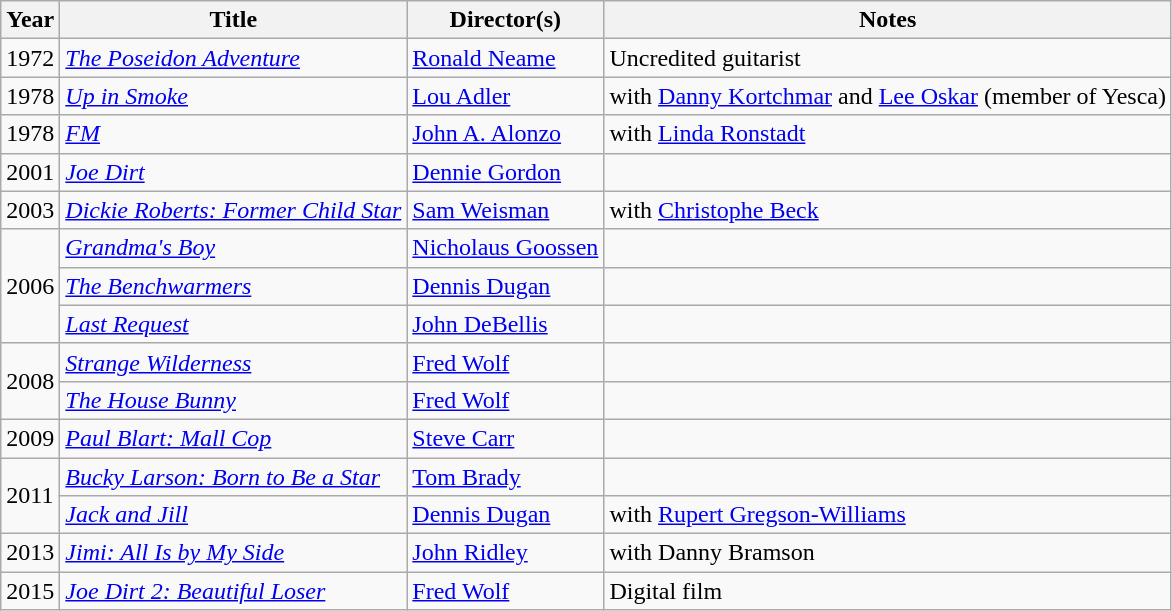<table class="wikitable sortable">
<tr>
<th>Year</th>
<th>Title</th>
<th>Director(s)</th>
<th>Notes</th>
</tr>
<tr>
<td>1972</td>
<td><em><a href='#'>The Poseidon Adventure</a></em></td>
<td><a href='#'>Ronald Neame</a></td>
<td>Uncredited guitarist</td>
</tr>
<tr>
<td>1978</td>
<td><em><a href='#'>Up in Smoke</a></em></td>
<td><a href='#'>Lou Adler</a></td>
<td>with <a href='#'>Danny Kortchmar</a> and <a href='#'>Lee Oskar</a> (member of Yesca)</td>
</tr>
<tr>
<td>1978</td>
<td><em><a href='#'>FM</a></em></td>
<td><a href='#'>John A. Alonzo</a></td>
<td>with <a href='#'>Linda Ronstadt</a></td>
</tr>
<tr>
<td>2001</td>
<td><em><a href='#'>Joe Dirt</a></em></td>
<td><a href='#'>Dennie Gordon</a></td>
<td></td>
</tr>
<tr>
<td>2003</td>
<td><em><a href='#'>Dickie Roberts: Former Child Star</a></em></td>
<td><a href='#'>Sam Weisman</a></td>
<td>with <a href='#'>Christophe Beck</a></td>
</tr>
<tr>
<td rowspan="3">2006</td>
<td><em><a href='#'>Grandma's Boy</a></em></td>
<td><a href='#'>Nicholaus Goossen</a></td>
<td></td>
</tr>
<tr>
<td><em><a href='#'>The Benchwarmers</a></em></td>
<td><a href='#'>Dennis Dugan</a></td>
<td></td>
</tr>
<tr>
<td><em><a href='#'>Last Request</a></em></td>
<td><a href='#'>John DeBellis</a></td>
<td></td>
</tr>
<tr>
<td rowspan="2">2008</td>
<td><em><a href='#'>Strange Wilderness</a></em></td>
<td><a href='#'>Fred Wolf</a></td>
<td></td>
</tr>
<tr>
<td><em><a href='#'>The House Bunny</a></em></td>
<td><a href='#'>Fred Wolf</a></td>
<td></td>
</tr>
<tr>
<td>2009</td>
<td><em><a href='#'>Paul Blart: Mall Cop</a></em></td>
<td><a href='#'>Steve Carr</a></td>
<td></td>
</tr>
<tr>
<td rowspan="2">2011</td>
<td><em><a href='#'>Bucky Larson: Born to Be a Star</a></em></td>
<td><a href='#'>Tom Brady</a></td>
<td></td>
</tr>
<tr>
<td><em><a href='#'>Jack and Jill</a></em></td>
<td><a href='#'>Dennis Dugan</a></td>
<td>with <a href='#'>Rupert Gregson-Williams</a></td>
</tr>
<tr>
<td>2013</td>
<td><em><a href='#'>Jimi: All Is by My Side</a></em></td>
<td><a href='#'>John Ridley</a></td>
<td>with Danny Bramson</td>
</tr>
<tr>
<td>2015</td>
<td><em><a href='#'>Joe Dirt 2: Beautiful Loser</a></em></td>
<td><a href='#'>Fred Wolf</a></td>
<td>Digital film</td>
</tr>
</table>
